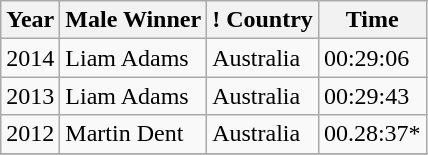<table class="wikitable">
<tr>
<th>Year</th>
<th>Male Winner</th>
<th>! Country</th>
<th>Time</th>
</tr>
<tr>
<td>2014</td>
<td>Liam Adams</td>
<td>Australia</td>
<td>00:29:06</td>
</tr>
<tr>
<td>2013</td>
<td>Liam Adams</td>
<td>Australia</td>
<td>00:29:43</td>
</tr>
<tr>
<td>2012</td>
<td>Martin Dent</td>
<td>Australia</td>
<td>00.28:37*</td>
</tr>
<tr>
</tr>
</table>
